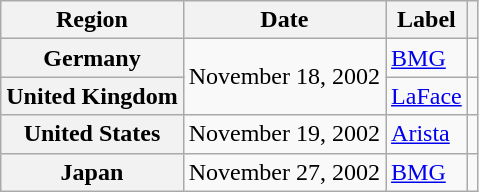<table class="wikitable plainrowheaders">
<tr>
<th scope="col">Region</th>
<th scope="col">Date</th>
<th scope="col">Label</th>
<th scope="col"></th>
</tr>
<tr>
<th scope="row">Germany</th>
<td rowspan="2">November 18, 2002</td>
<td><a href='#'>BMG</a></td>
<td align="center"></td>
</tr>
<tr>
<th scope="row">United Kingdom</th>
<td><a href='#'>LaFace</a></td>
<td align="center"></td>
</tr>
<tr>
<th scope="row">United States</th>
<td>November 19, 2002</td>
<td><a href='#'>Arista</a></td>
<td align="center"></td>
</tr>
<tr>
<th scope="row">Japan</th>
<td>November 27, 2002</td>
<td><a href='#'>BMG</a></td>
<td align="center"></td>
</tr>
</table>
